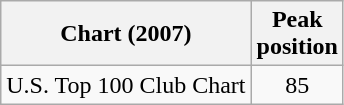<table class="wikitable">
<tr>
<th>Chart (2007)</th>
<th>Peak <br>position</th>
</tr>
<tr>
<td>U.S. Top 100 Club Chart</td>
<td align="center">85</td>
</tr>
</table>
